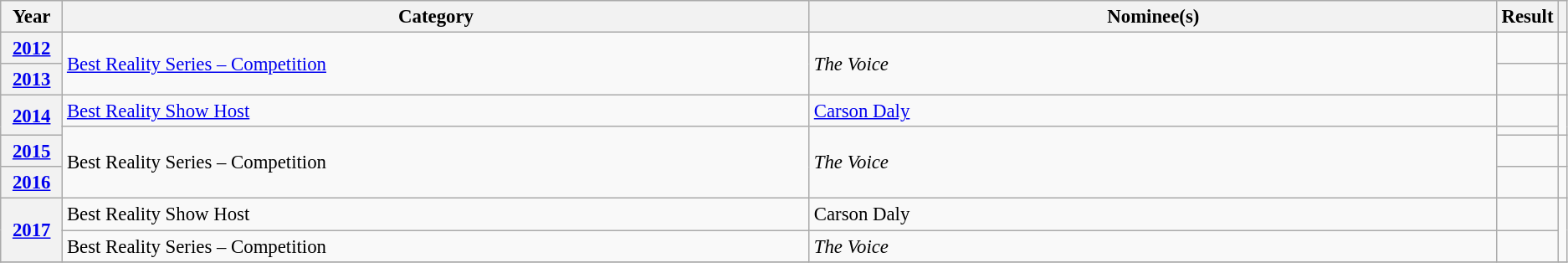<table class="wikitable plainrowheaders" style="font-size: 95%">
<tr>
<th scope="col" style="width:4%;">Year</th>
<th scope="col" style="width:50%;">Category</th>
<th scope="col" style="width:50%;">Nominee(s)</th>
<th scope="col" style="width:6%;">Result</th>
<th scope="col" style="width:4%;"></th>
</tr>
<tr>
<th scope="row"><a href='#'>2012</a></th>
<td rowspan="2"><a href='#'>Best Reality Series – Competition</a></td>
<td rowspan="2"><em>The Voice</em></td>
<td></td>
<td style="text-align:center;"></td>
</tr>
<tr>
<th scope="row"><a href='#'>2013</a></th>
<td></td>
<td style="text-align:center;"></td>
</tr>
<tr>
<th scope="row" rowspan="2"><a href='#'>2014</a></th>
<td><a href='#'>Best Reality Show Host</a></td>
<td><a href='#'>Carson Daly</a></td>
<td></td>
<td style="text-align:center;" rowspan="2"></td>
</tr>
<tr>
<td rowspan="3">Best Reality Series – Competition</td>
<td rowspan="3"><em>The Voice</em></td>
<td></td>
</tr>
<tr>
<th scope="row"><a href='#'>2015</a></th>
<td></td>
<td style="text-align:center;"></td>
</tr>
<tr>
<th scope="row" rowspan="1"><a href='#'>2016</a></th>
<td></td>
<td style="text-align:center;"></td>
</tr>
<tr>
<th scope="row" rowspan="2"><a href='#'>2017</a></th>
<td>Best Reality Show Host</td>
<td>Carson Daly</td>
<td></td>
<td style="text-align:center;" rowspan="2"></td>
</tr>
<tr>
<td>Best Reality Series – Competition</td>
<td><em>The Voice</em></td>
<td></td>
</tr>
<tr>
</tr>
</table>
